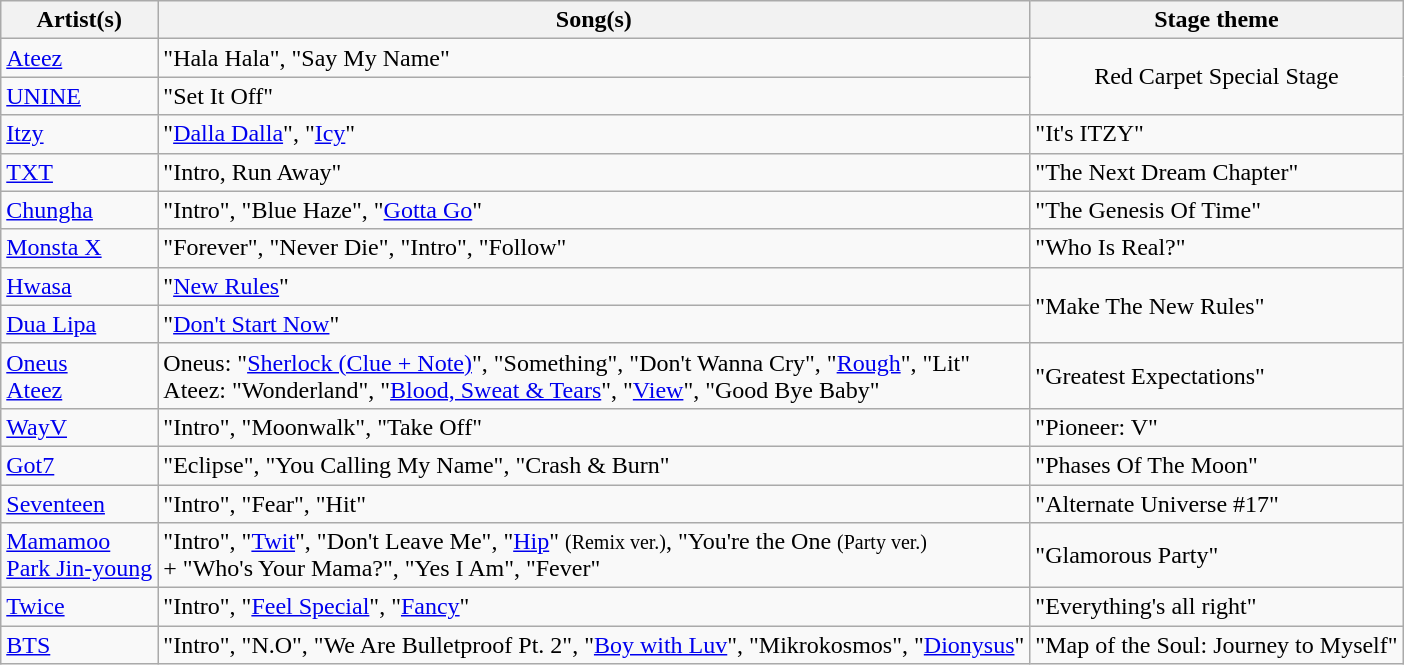<table class="wikitable">
<tr>
<th>Artist(s)</th>
<th>Song(s)</th>
<th>Stage theme</th>
</tr>
<tr>
<td><a href='#'>Ateez</a></td>
<td>"Hala Hala", "Say My Name"</td>
<td rowspan="2" style="text-align:center">Red Carpet Special Stage</td>
</tr>
<tr>
<td><a href='#'>UNINE</a></td>
<td>"Set It Off"</td>
</tr>
<tr>
<td><a href='#'>Itzy</a></td>
<td>"<a href='#'>Dalla Dalla</a>", "<a href='#'>Icy</a>"</td>
<td>"It's ITZY"</td>
</tr>
<tr>
<td><a href='#'>TXT</a></td>
<td>"Intro, Run Away"</td>
<td>"The Next Dream Chapter"</td>
</tr>
<tr>
<td><a href='#'>Chungha</a></td>
<td>"Intro", "Blue Haze", "<a href='#'>Gotta Go</a>"</td>
<td>"The Genesis Of Time"</td>
</tr>
<tr>
<td><a href='#'>Monsta X</a></td>
<td>"Forever", "Never Die", "Intro", "Follow"</td>
<td>"Who Is Real?"</td>
</tr>
<tr>
<td><a href='#'>Hwasa</a></td>
<td>"<a href='#'>New Rules</a>"</td>
<td rowspan="2">"Make The New Rules"</td>
</tr>
<tr>
<td><a href='#'>Dua Lipa</a></td>
<td>"<a href='#'>Don't Start Now</a>"</td>
</tr>
<tr>
<td><a href='#'>Oneus</a> <br> <a href='#'>Ateez</a></td>
<td>Oneus: "<a href='#'>Sherlock (Clue + Note)</a>", "Something", "Don't Wanna Cry", "<a href='#'>Rough</a>", "Lit" <br>Ateez: "Wonderland", "<a href='#'>Blood, Sweat & Tears</a>", "<a href='#'>View</a>", "Good Bye Baby"</td>
<td>"Greatest Expectations"</td>
</tr>
<tr>
<td><a href='#'>WayV</a></td>
<td>"Intro", "Moonwalk", "Take Off"</td>
<td>"Pioneer: V"</td>
</tr>
<tr>
<td><a href='#'>Got7</a></td>
<td>"Eclipse", "You Calling My Name", "Crash & Burn"</td>
<td>"Phases Of The Moon"</td>
</tr>
<tr>
<td><a href='#'>Seventeen</a></td>
<td>"Intro", "Fear", "Hit"</td>
<td>"Alternate Universe #17"</td>
</tr>
<tr>
<td><a href='#'>Mamamoo</a> <br> <a href='#'>Park Jin-young</a></td>
<td>"Intro", "<a href='#'>Twit</a>", "Don't Leave Me", "<a href='#'>Hip</a>" <small>(Remix ver.)</small>, "You're the One <small>(Party ver.)</small><br>+ "Who's Your Mama?", "Yes I Am", "Fever"</td>
<td>"Glamorous Party"</td>
</tr>
<tr>
<td><a href='#'>Twice</a></td>
<td>"Intro", "<a href='#'>Feel Special</a>", "<a href='#'>Fancy</a>"</td>
<td>"Everything's all right"</td>
</tr>
<tr>
<td><a href='#'>BTS</a></td>
<td>"Intro", "N.O", "We Are Bulletproof Pt. 2", "<a href='#'>Boy with Luv</a>", "Mikrokosmos", "<a href='#'>Dionysus</a>"</td>
<td>"Map of the Soul: Journey to Myself"</td>
</tr>
</table>
